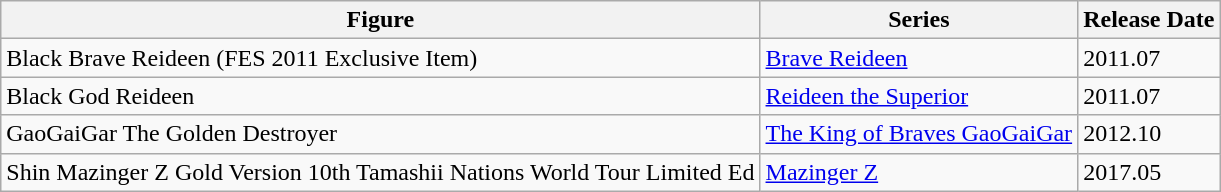<table class="wikitable sortable">
<tr>
<th>Figure</th>
<th>Series</th>
<th>Release Date</th>
</tr>
<tr>
<td>Black Brave Reideen (FES 2011 Exclusive Item)</td>
<td><a href='#'>Brave Reideen</a></td>
<td>2011.07</td>
</tr>
<tr>
<td>Black God Reideen</td>
<td><a href='#'>Reideen the Superior</a></td>
<td>2011.07</td>
</tr>
<tr>
<td>GaoGaiGar The Golden Destroyer</td>
<td><a href='#'>The King of Braves GaoGaiGar</a></td>
<td>2012.10</td>
</tr>
<tr>
<td>Shin Mazinger Z Gold Version 10th Tamashii Nations World Tour Limited Ed</td>
<td><a href='#'>Mazinger Z</a></td>
<td>2017.05</td>
</tr>
</table>
